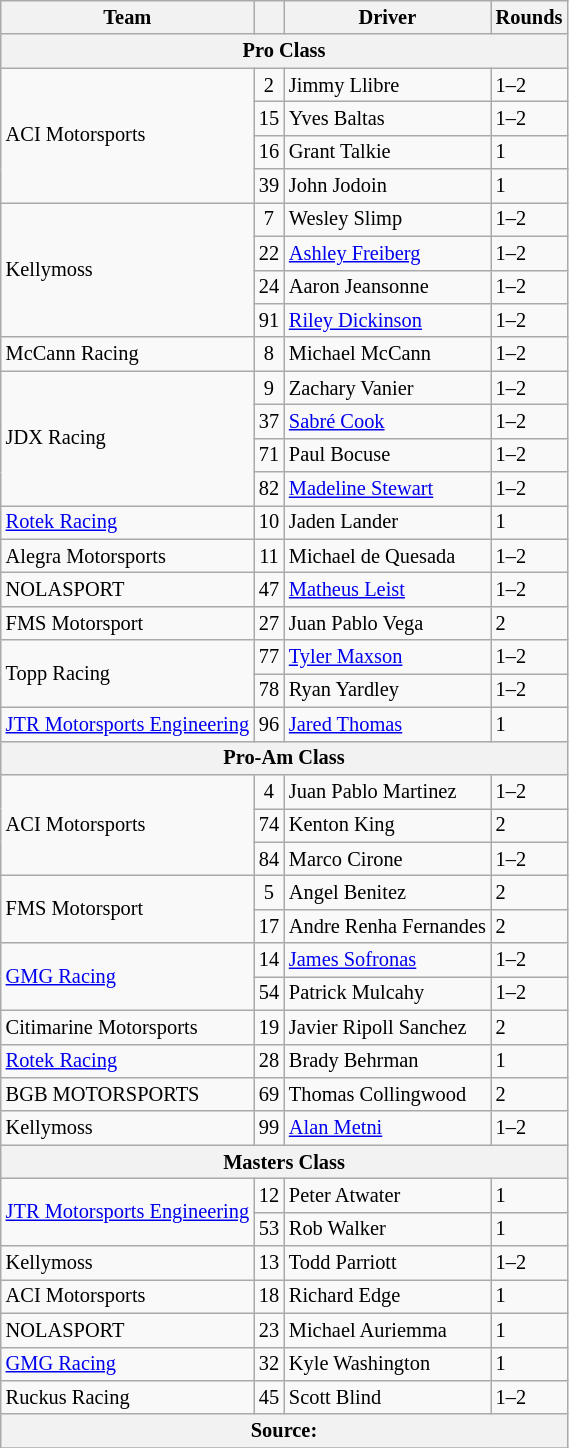<table class="wikitable" style="font-size: 85%;">
<tr>
<th>Team</th>
<th></th>
<th>Driver</th>
<th>Rounds</th>
</tr>
<tr>
<th colspan=4>Pro Class</th>
</tr>
<tr>
<td rowspan="4"> ACI Motorsports</td>
<td align="center">2</td>
<td> Jimmy Llibre</td>
<td>1–2</td>
</tr>
<tr>
<td align="center">15</td>
<td> Yves Baltas</td>
<td>1–2</td>
</tr>
<tr>
<td align="center">16</td>
<td> Grant Talkie</td>
<td>1</td>
</tr>
<tr>
<td align="center">39</td>
<td> John Jodoin</td>
<td>1</td>
</tr>
<tr>
<td rowspan="4"> Kellymoss</td>
<td align="center">7</td>
<td> Wesley Slimp</td>
<td>1–2</td>
</tr>
<tr>
<td align="center">22</td>
<td> <a href='#'>Ashley Freiberg</a></td>
<td>1–2</td>
</tr>
<tr>
<td align="center">24</td>
<td> Aaron Jeansonne</td>
<td>1–2</td>
</tr>
<tr>
<td align="center">91</td>
<td> <a href='#'>Riley Dickinson</a></td>
<td>1–2</td>
</tr>
<tr>
<td> McCann Racing</td>
<td align="center">8</td>
<td> Michael McCann</td>
<td>1–2</td>
</tr>
<tr>
<td rowspan="4"> JDX Racing</td>
<td align="center">9</td>
<td> Zachary Vanier</td>
<td>1–2</td>
</tr>
<tr>
<td align="center">37</td>
<td> <a href='#'>Sabré Cook</a></td>
<td>1–2</td>
</tr>
<tr>
<td align="center">71</td>
<td> Paul Bocuse</td>
<td>1–2</td>
</tr>
<tr>
<td align="center">82</td>
<td> <a href='#'>Madeline Stewart</a></td>
<td>1–2</td>
</tr>
<tr>
<td> <a href='#'>Rotek Racing</a></td>
<td align="center">10</td>
<td> Jaden Lander</td>
<td>1</td>
</tr>
<tr>
<td> Alegra Motorsports</td>
<td align="center">11</td>
<td> Michael de Quesada</td>
<td>1–2</td>
</tr>
<tr>
<td> NOLASPORT</td>
<td align="center">47</td>
<td> <a href='#'>Matheus Leist</a></td>
<td>1–2</td>
</tr>
<tr>
<td> FMS Motorsport</td>
<td align="center">27</td>
<td> Juan Pablo Vega</td>
<td>2</td>
</tr>
<tr>
<td rowspan="2"> Topp Racing</td>
<td align="center">77</td>
<td> <a href='#'>Tyler Maxson</a></td>
<td>1–2</td>
</tr>
<tr>
<td align="center">78</td>
<td> Ryan Yardley</td>
<td>1–2</td>
</tr>
<tr>
<td> <a href='#'>JTR Motorsports Engineering</a></td>
<td align="center">96</td>
<td> <a href='#'>Jared Thomas</a></td>
<td>1</td>
</tr>
<tr>
<th colspan=4>Pro-Am Class</th>
</tr>
<tr>
<td rowspan="3"> ACI Motorsports</td>
<td align="center">4</td>
<td> Juan Pablo Martinez</td>
<td>1–2</td>
</tr>
<tr>
<td align="center">74</td>
<td> Kenton King</td>
<td>2</td>
</tr>
<tr>
<td align="center">84</td>
<td> Marco Cirone</td>
<td>1–2</td>
</tr>
<tr>
<td rowspan="2"> FMS Motorsport</td>
<td align="center">5</td>
<td> Angel Benitez</td>
<td>2</td>
</tr>
<tr>
<td align="center">17</td>
<td> Andre Renha Fernandes</td>
<td>2</td>
</tr>
<tr>
<td rowspan="2"> <a href='#'>GMG Racing</a></td>
<td align="center">14</td>
<td> <a href='#'>James Sofronas</a></td>
<td>1–2</td>
</tr>
<tr>
<td align="center">54</td>
<td> Patrick Mulcahy</td>
<td>1–2</td>
</tr>
<tr>
<td> Citimarine Motorsports</td>
<td align="center">19</td>
<td> Javier Ripoll Sanchez</td>
<td>2</td>
</tr>
<tr>
<td> <a href='#'>Rotek Racing</a></td>
<td align="center">28</td>
<td> Brady Behrman</td>
<td>1</td>
</tr>
<tr>
<td> BGB MOTORSPORTS</td>
<td align="center">69</td>
<td> Thomas Collingwood</td>
<td>2</td>
</tr>
<tr>
<td> Kellymoss</td>
<td align="center">99</td>
<td> <a href='#'>Alan Metni</a></td>
<td>1–2</td>
</tr>
<tr>
<th colspan=4>Masters Class</th>
</tr>
<tr>
<td rowspan="2"> <a href='#'>JTR Motorsports Engineering</a></td>
<td align="center">12</td>
<td> Peter Atwater</td>
<td>1</td>
</tr>
<tr>
<td align="center">53</td>
<td> Rob Walker</td>
<td>1</td>
</tr>
<tr>
<td> Kellymoss</td>
<td align="center">13</td>
<td> Todd Parriott</td>
<td>1–2</td>
</tr>
<tr>
<td> ACI Motorsports</td>
<td align="center">18</td>
<td> Richard Edge</td>
<td>1</td>
</tr>
<tr>
<td> NOLASPORT</td>
<td align="center">23</td>
<td> Michael Auriemma</td>
<td>1</td>
</tr>
<tr>
<td> <a href='#'>GMG Racing</a></td>
<td align="center">32</td>
<td> Kyle Washington</td>
<td>1</td>
</tr>
<tr>
<td> Ruckus Racing</td>
<td align="center">45</td>
<td> Scott Blind</td>
<td>1–2</td>
</tr>
<tr>
<th colspan="4">Source:</th>
</tr>
<tr>
</tr>
</table>
